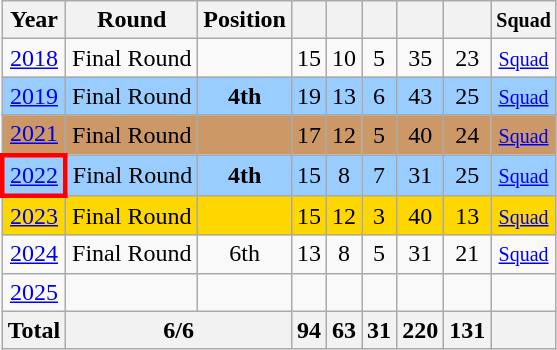<table class="wikitable" style="text-align: center;">
<tr>
<th>Year</th>
<th>Round</th>
<th>Position</th>
<th></th>
<th></th>
<th></th>
<th></th>
<th></th>
<th><small>Squad</small></th>
</tr>
<tr -bgcolor=silver>
<td> <a href='#'>2018</a></td>
<td>Final Round</td>
<td></td>
<td>15</td>
<td>10</td>
<td>5</td>
<td>35</td>
<td>23</td>
<td><small><a href='#'>Squad</a></small></td>
</tr>
<tr style="background:#9acdff;">
<td> <a href='#'>2019</a></td>
<td>Final Round</td>
<td><strong>4th</strong></td>
<td>19</td>
<td>13</td>
<td>6</td>
<td>43</td>
<td>25</td>
<td><small><a href='#'>Squad</a></small></td>
</tr>
<tr>
</tr>
<tr bgcolor=cc9966>
<td> <a href='#'>2021</a></td>
<td>Final Round</td>
<td></td>
<td>17</td>
<td>12</td>
<td>5</td>
<td>40</td>
<td>24</td>
<td><small><a href='#'>Squad</a></small></td>
</tr>
<tr style="background:#9acdff;">
<td style="border: 3px solid red"> <a href='#'>2022</a></td>
<td>Final Round</td>
<td><strong>4th</strong></td>
<td>15</td>
<td>8</td>
<td>7</td>
<td>31</td>
<td>25</td>
<td><small><a href='#'>Squad</a></small></td>
</tr>
<tr bgcolor=gold>
<td> <a href='#'>2023</a></td>
<td>Final Round</td>
<td></td>
<td>15</td>
<td>12</td>
<td>3</td>
<td>40</td>
<td>13</td>
<td><small><a href='#'>Squad</a></small></td>
</tr>
<tr>
<td> <a href='#'>2024</a></td>
<td>Final Round</td>
<td>6th</td>
<td>13</td>
<td>8</td>
<td>5</td>
<td>31</td>
<td>21</td>
<td><small><a href='#'>Squad</a></small></td>
</tr>
<tr>
<td><a href='#'>2025</a></td>
<td></td>
<td></td>
<td></td>
<td></td>
<td></td>
<td></td>
<td></td>
<td></td>
</tr>
<tr>
<th>Total</th>
<th colspan="2">6/6</th>
<th>94</th>
<th>63</th>
<th>31</th>
<th>220</th>
<th>131</th>
<th></th>
</tr>
</table>
